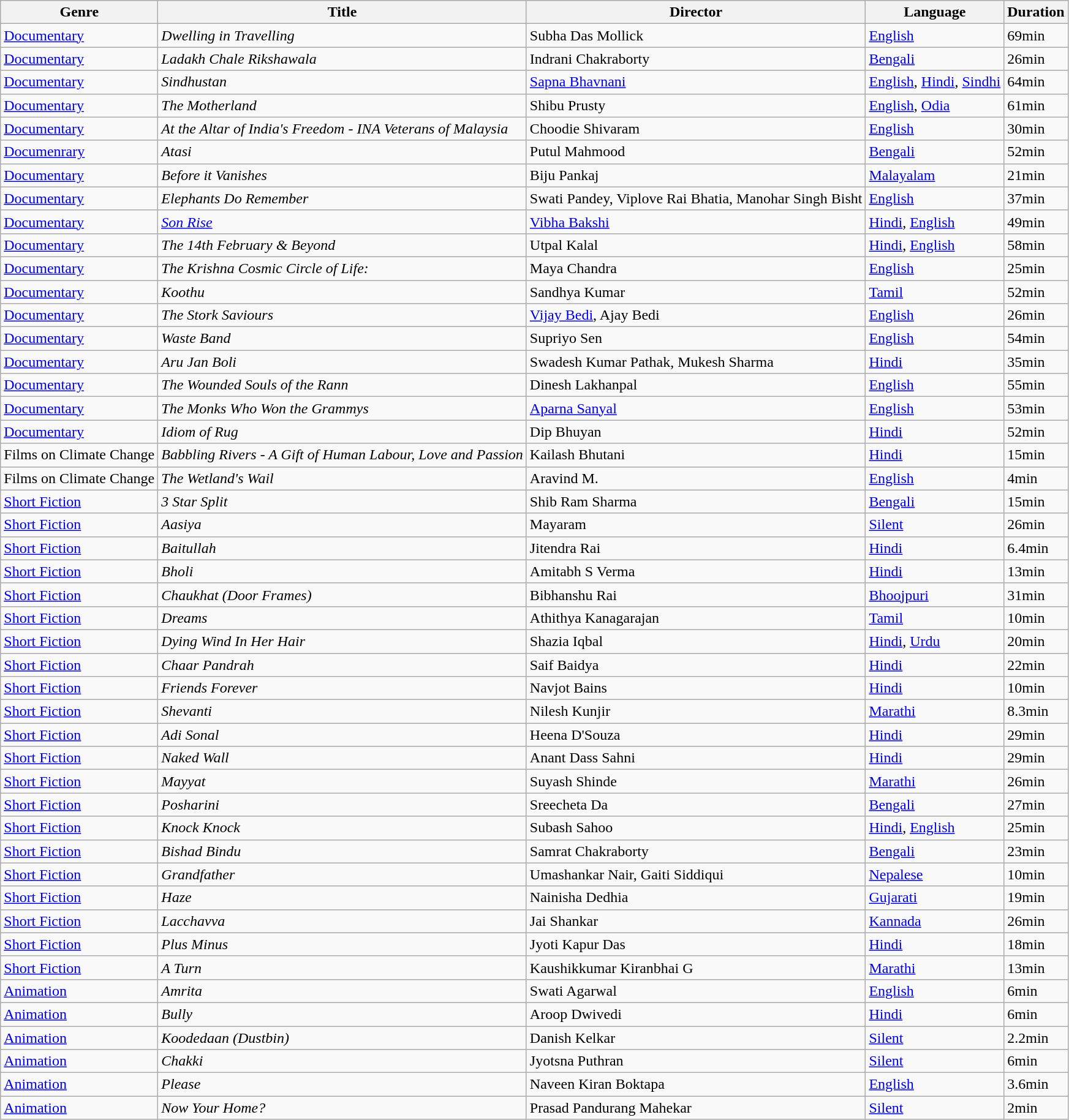<table class="wikitable sortable">
<tr>
<th>Genre</th>
<th>Title</th>
<th>Director</th>
<th>Language</th>
<th>Duration</th>
</tr>
<tr>
<td><a href='#'>Documentary</a></td>
<td><em>Dwelling in Travelling</em></td>
<td>Subha Das Mollick</td>
<td><a href='#'>English</a></td>
<td>69min</td>
</tr>
<tr>
<td><a href='#'>Documentary</a></td>
<td><em>Ladakh Chale Rikshawala</em></td>
<td>Indrani Chakraborty</td>
<td><a href='#'>Bengali</a></td>
<td>26min</td>
</tr>
<tr>
<td><a href='#'>Documentary</a></td>
<td><em>Sindhustan</em></td>
<td><a href='#'>Sapna Bhavnani</a></td>
<td><a href='#'>English</a>, <a href='#'>Hindi</a>, <a href='#'>Sindhi</a></td>
<td>64min</td>
</tr>
<tr>
<td><a href='#'>Documentary</a></td>
<td><em>The Motherland</em></td>
<td>Shibu Prusty</td>
<td><a href='#'>English</a>, <a href='#'>Odia</a></td>
<td>61min</td>
</tr>
<tr>
<td><a href='#'>Documentary</a></td>
<td><em>At the Altar of India's Freedom - INA Veterans of Malaysia</em></td>
<td>Choodie Shivaram</td>
<td><a href='#'>English</a></td>
<td>30min</td>
</tr>
<tr>
<td><a href='#'>Documenrary</a></td>
<td><em>Atasi</em></td>
<td>Putul Mahmood</td>
<td><a href='#'>Bengali</a></td>
<td>52min</td>
</tr>
<tr>
<td><a href='#'>Documentary</a></td>
<td><em>Before it Vanishes</em></td>
<td>Biju Pankaj</td>
<td><a href='#'>Malayalam</a></td>
<td>21min</td>
</tr>
<tr>
<td><a href='#'>Documentary</a></td>
<td><em>Elephants Do Remember</em></td>
<td>Swati Pandey, Viplove Rai Bhatia, Manohar Singh Bisht</td>
<td><a href='#'>English</a></td>
<td>37min</td>
</tr>
<tr>
<td><a href='#'>Documentary</a></td>
<td><em><a href='#'>Son Rise</a></em></td>
<td><a href='#'>Vibha Bakshi</a></td>
<td><a href='#'>Hindi</a>, <a href='#'>English</a></td>
<td>49min</td>
</tr>
<tr>
<td><a href='#'>Documentary</a></td>
<td><em>The 14th February & Beyond</em></td>
<td>Utpal Kalal</td>
<td><a href='#'>Hindi</a>, <a href='#'>English</a></td>
<td>58min</td>
</tr>
<tr>
<td><a href='#'>Documentary</a></td>
<td><em>The Krishna Cosmic Circle of Life:</em></td>
<td>Maya Chandra</td>
<td><a href='#'>English</a></td>
<td>25min</td>
</tr>
<tr>
<td><a href='#'>Documentary</a></td>
<td><em>Koothu</em></td>
<td>Sandhya Kumar</td>
<td><a href='#'>Tamil</a></td>
<td>52min</td>
</tr>
<tr>
<td><a href='#'>Documentary</a></td>
<td><em>The Stork Saviours</em></td>
<td><a href='#'>Vijay Bedi</a>, Ajay Bedi</td>
<td><a href='#'>English</a></td>
<td>26min</td>
</tr>
<tr>
<td><a href='#'>Documentary</a></td>
<td><em>Waste Band</em></td>
<td>Supriyo Sen</td>
<td><a href='#'>English</a></td>
<td>54min</td>
</tr>
<tr>
<td><a href='#'>Documentary</a></td>
<td><em>Aru Jan Boli</em></td>
<td>Swadesh Kumar Pathak, Mukesh Sharma</td>
<td><a href='#'>Hindi</a></td>
<td>35min</td>
</tr>
<tr>
<td><a href='#'>Documentary</a></td>
<td><em>The Wounded Souls of the Rann</em></td>
<td>Dinesh Lakhanpal</td>
<td><a href='#'>English</a></td>
<td>55min</td>
</tr>
<tr>
<td><a href='#'>Documentary</a></td>
<td><em>The Monks Who Won the Grammys</em></td>
<td><a href='#'>Aparna Sanyal</a></td>
<td><a href='#'>English</a></td>
<td>53min</td>
</tr>
<tr>
<td><a href='#'>Documentary</a></td>
<td><em>Idiom of Rug</em></td>
<td>Dip Bhuyan</td>
<td><a href='#'>Hindi</a></td>
<td>52min</td>
</tr>
<tr>
<td>Films on Climate Change</td>
<td><em>Babbling Rivers - A Gift of Human Labour, Love and Passion</em></td>
<td>Kailash Bhutani</td>
<td><a href='#'>Hindi</a></td>
<td>15min</td>
</tr>
<tr>
<td>Films on Climate Change</td>
<td><em>The Wetland's Wail</em></td>
<td>Aravind M.</td>
<td><a href='#'>English</a></td>
<td>4min</td>
</tr>
<tr>
<td><a href='#'>Short Fiction</a></td>
<td><em>3 Star Split</em></td>
<td>Shib Ram Sharma</td>
<td><a href='#'>Bengali</a></td>
<td>15min</td>
</tr>
<tr>
<td><a href='#'>Short Fiction</a></td>
<td><em>Aasiya</em></td>
<td>Mayaram</td>
<td><a href='#'>Silent</a></td>
<td>26min</td>
</tr>
<tr>
<td><a href='#'>Short Fiction</a></td>
<td><em>Baitullah</em></td>
<td>Jitendra Rai</td>
<td><a href='#'>Hindi</a></td>
<td>6.4min</td>
</tr>
<tr>
<td><a href='#'>Short Fiction</a></td>
<td><em>Bholi</em></td>
<td>Amitabh S Verma</td>
<td><a href='#'>Hindi</a></td>
<td>13min</td>
</tr>
<tr>
<td><a href='#'>Short Fiction</a></td>
<td><em>Chaukhat (Door Frames)</em></td>
<td>Bibhanshu Rai</td>
<td><a href='#'>Bhoojpuri</a></td>
<td>31min</td>
</tr>
<tr>
<td><a href='#'>Short Fiction</a></td>
<td><em>Dreams</em></td>
<td>Athithya Kanagarajan</td>
<td><a href='#'>Tamil</a></td>
<td>10min</td>
</tr>
<tr>
<td><a href='#'>Short Fiction</a></td>
<td><em>Dying Wind In Her Hair</em></td>
<td>Shazia Iqbal</td>
<td><a href='#'>Hindi</a>, <a href='#'>Urdu</a></td>
<td>20min</td>
</tr>
<tr>
<td><a href='#'>Short Fiction</a></td>
<td><em>Chaar Pandrah</em></td>
<td>Saif Baidya</td>
<td><a href='#'>Hindi</a></td>
<td>22min</td>
</tr>
<tr>
<td><a href='#'>Short Fiction</a></td>
<td><em>Friends Forever</em></td>
<td>Navjot Bains</td>
<td><a href='#'>Hindi</a></td>
<td>10min</td>
</tr>
<tr>
<td><a href='#'>Short Fiction</a></td>
<td><em>Shevanti</em></td>
<td>Nilesh Kunjir</td>
<td><a href='#'>Marathi</a></td>
<td>8.3min</td>
</tr>
<tr>
<td><a href='#'>Short Fiction</a></td>
<td><em>Adi Sonal</em></td>
<td>Heena D'Souza</td>
<td><a href='#'>Hindi</a></td>
<td>29min</td>
</tr>
<tr>
<td><a href='#'>Short Fiction</a></td>
<td><em>Naked Wall</em></td>
<td>Anant Dass Sahni</td>
<td><a href='#'>Hindi</a></td>
<td>29min</td>
</tr>
<tr>
<td><a href='#'>Short Fiction</a></td>
<td><em>Mayyat</em></td>
<td>Suyash Shinde</td>
<td><a href='#'>Marathi</a></td>
<td>26min</td>
</tr>
<tr>
<td><a href='#'>Short Fiction</a></td>
<td><em>Posharini</em></td>
<td>Sreecheta Da</td>
<td><a href='#'>Bengali</a></td>
<td>27min</td>
</tr>
<tr>
<td><a href='#'>Short Fiction</a></td>
<td><em>Knock Knock</em></td>
<td>Subash Sahoo</td>
<td><a href='#'>Hindi</a>, <a href='#'>English</a></td>
<td>25min</td>
</tr>
<tr>
<td><a href='#'>Short Fiction</a></td>
<td><em>Bishad Bindu</em></td>
<td>Samrat Chakraborty</td>
<td><a href='#'>Bengali</a></td>
<td>23min</td>
</tr>
<tr>
<td><a href='#'>Short Fiction</a></td>
<td><em>Grandfather</em></td>
<td>Umashankar Nair, Gaiti Siddiqui</td>
<td><a href='#'>Nepalese</a></td>
<td>10min</td>
</tr>
<tr>
<td><a href='#'>Short Fiction</a></td>
<td><em>Haze</em></td>
<td>Nainisha Dedhia</td>
<td><a href='#'>Gujarati</a></td>
<td>19min</td>
</tr>
<tr>
<td><a href='#'>Short Fiction</a></td>
<td><em>Lacchavva</em></td>
<td>Jai Shankar</td>
<td><a href='#'>Kannada</a></td>
<td>26min</td>
</tr>
<tr>
<td><a href='#'>Short Fiction</a></td>
<td><em>Plus Minus</em></td>
<td>Jyoti Kapur Das</td>
<td><a href='#'>Hindi</a></td>
<td>18min</td>
</tr>
<tr>
<td><a href='#'>Short Fiction</a></td>
<td><em>A Turn</em></td>
<td>Kaushikkumar Kiranbhai G</td>
<td><a href='#'>Marathi</a></td>
<td>13min</td>
</tr>
<tr>
<td><a href='#'>Animation</a></td>
<td><em>Amrita</em></td>
<td>Swati Agarwal</td>
<td><a href='#'>English</a></td>
<td>6min</td>
</tr>
<tr>
<td><a href='#'>Animation</a></td>
<td><em>Bully</em></td>
<td>Aroop Dwivedi</td>
<td><a href='#'>Hindi</a></td>
<td>6min</td>
</tr>
<tr>
<td><a href='#'>Animation</a></td>
<td><em>Koodedaan (Dustbin)</em></td>
<td>Danish Kelkar</td>
<td><a href='#'>Silent</a></td>
<td>2.2min</td>
</tr>
<tr>
<td><a href='#'>Animation</a></td>
<td><em>Chakki</em></td>
<td>Jyotsna Puthran</td>
<td><a href='#'>Silent</a></td>
<td>6min</td>
</tr>
<tr>
<td><a href='#'>Animation</a></td>
<td><em>Please</em></td>
<td>Naveen Kiran Boktapa</td>
<td><a href='#'>English</a></td>
<td>3.6min</td>
</tr>
<tr>
<td><a href='#'>Animation</a></td>
<td><em>Now Your Home?</em></td>
<td>Prasad Pandurang Mahekar</td>
<td><a href='#'>Silent</a></td>
<td>2min</td>
</tr>
</table>
